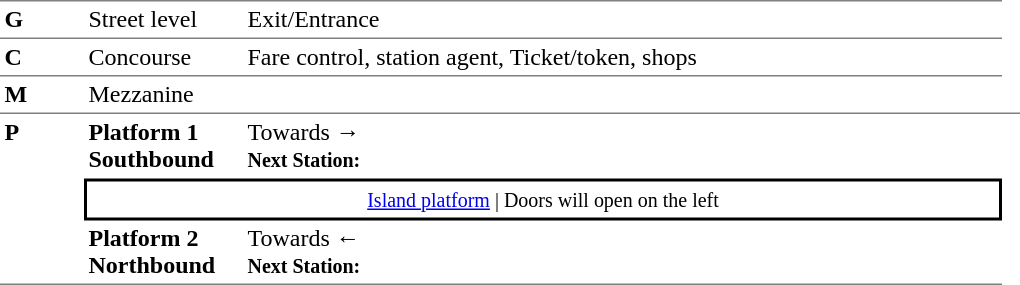<table table border=0 cellspacing=0 cellpadding=3>
<tr>
<td style="border-top:solid 1px grey;border-bottom:solid 1px grey;" width=50 valign=top><strong>G</strong></td>
<td style="border-top:solid 1px grey;border-bottom:solid 1px grey;" width=100 valign=top>Street level</td>
<td style="border-top:solid 1px grey;border-bottom:solid 1px grey;" width=500 valign=top>Exit/Entrance</td>
</tr>
<tr>
<td style="border-bottom:solid 1px grey;"><strong>C</strong></td>
<td style="border-bottom:solid 1px grey;">Concourse</td>
<td style="border-bottom:solid 1px grey;">Fare control, station agent, Ticket/token, shops</td>
</tr>
<tr>
<td style="border-bottom:solid 1px grey;"><strong>M</strong></td>
<td style="border-bottom:solid 1px grey;">Mezzanine</td>
<td style="border-bottom:solid 1px grey;"></td>
<td style="border-bottom:solid 1px grey;"></td>
<td style="border-bottom:solid 1px grey;"></td>
</tr>
<tr>
<td style="border-bottom:solid 1px grey;" width=50 rowspan=3 valign=top><strong>P</strong></td>
<td style="border-bottom:solid 1px white;" width=100><span><strong>Platform 1</strong><br><strong>Southbound</strong></span></td>
<td style="border-bottom:solid 1px white;" width=500>Towards → <br><small><strong>Next Station:</strong> </small></td>
</tr>
<tr>
<td style="border-top:solid 2px black;border-right:solid 2px black;border-left:solid 2px black;border-bottom:solid 2px black;text-align:center;" colspan=2><small><a href='#'>Island platform</a> | Doors will open on the left </small></td>
</tr>
<tr>
<td style="border-bottom:solid 1px grey;" width=100><span><strong>Platform 2</strong><br><strong>Northbound</strong></span></td>
<td style="border-bottom:solid 1px grey;" width="500">Towards ← <br><small><strong>Next Station:</strong> </small></td>
</tr>
</table>
